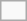<table class="infobox">
<tr>
<td></td>
<td></td>
</tr>
</table>
